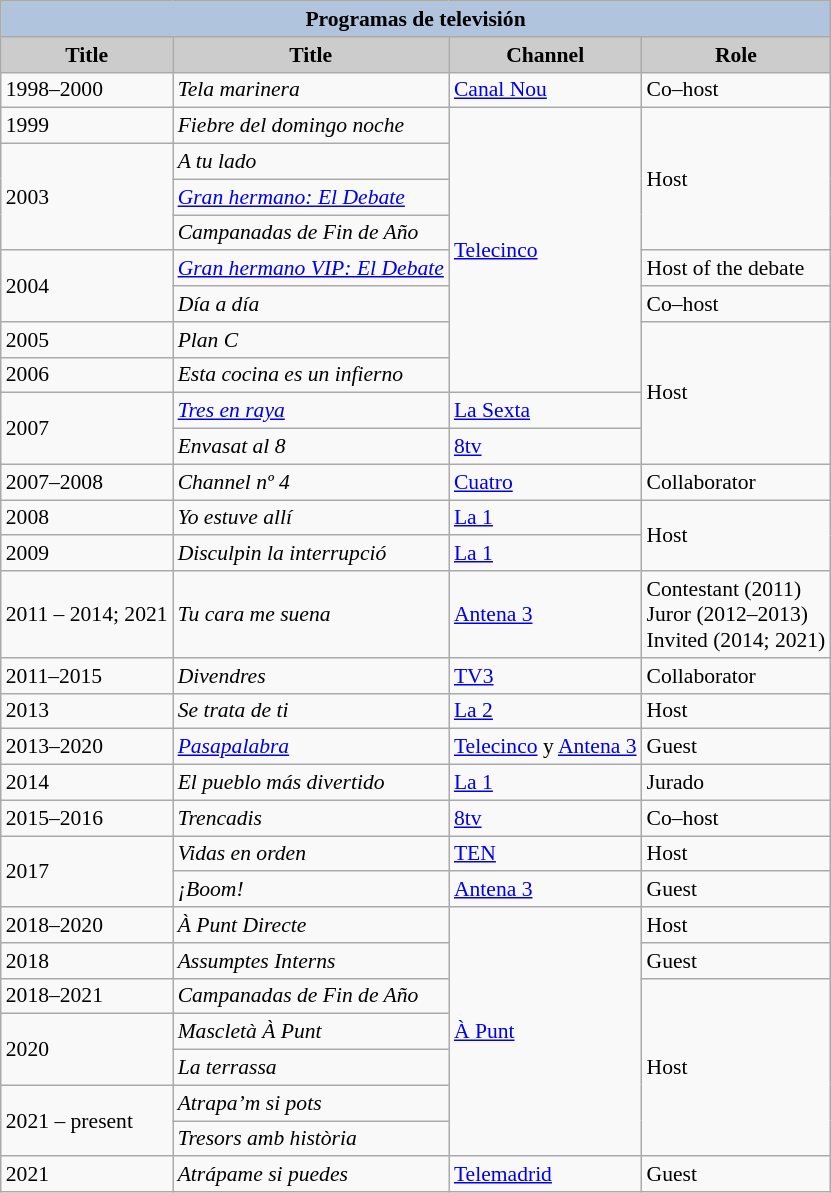<table class="wikitable" style="font-size: 90%;">
<tr>
<th colspan="4" style="background:#B0C4DE;">Programas de televisión</th>
</tr>
<tr>
<th style="background: #CCCCCC;">Title</th>
<th style="background: #CCCCCC;">Title</th>
<th style="background: #CCCCCC;">Channel</th>
<th style="background: #CCCCCC;">Role</th>
</tr>
<tr>
<td>1998–2000</td>
<td><em>Tela marinera</em></td>
<td><a href='#'>Canal Nou</a></td>
<td>Co–host</td>
</tr>
<tr>
<td>1999</td>
<td><em>Fiebre del domingo noche</em></td>
<td rowspan="8"><a href='#'>Telecinco</a></td>
<td rowspan="4">Host</td>
</tr>
<tr>
<td rowspan="3">2003</td>
<td><em>A tu lado</em></td>
</tr>
<tr>
<td><em><a href='#'>Gran hermano: El Debate</a></em></td>
</tr>
<tr>
<td><em>Campanadas de Fin de Año</em></td>
</tr>
<tr>
<td rowspan="2">2004</td>
<td><em><a href='#'>Gran hermano VIP: El Debate</a></em></td>
<td>Host of the debate</td>
</tr>
<tr>
<td><em>Día a día</em></td>
<td>Co–host</td>
</tr>
<tr>
<td>2005</td>
<td><em>Plan C</em></td>
<td rowspan="4">Host</td>
</tr>
<tr>
<td>2006</td>
<td><em>Esta cocina es un infierno</em></td>
</tr>
<tr>
<td rowspan="2">2007</td>
<td><em><a href='#'>Tres en raya</a></em></td>
<td><a href='#'>La Sexta</a></td>
</tr>
<tr>
<td><em>Envasat al 8</em></td>
<td><a href='#'>8tv</a></td>
</tr>
<tr>
<td>2007–2008</td>
<td><em>Channel nº 4</em></td>
<td><a href='#'>Cuatro</a></td>
<td>Collaborator</td>
</tr>
<tr>
<td>2008</td>
<td><em>Yo estuve allí</em></td>
<td><a href='#'>La 1</a></td>
<td rowspan="2">Host</td>
</tr>
<tr>
<td>2009</td>
<td><em>Disculpin la interrupció</em></td>
<td><a href='#'>La 1</a></td>
</tr>
<tr>
<td>2011 – 2014; 2021</td>
<td><em>Tu cara me suena</em></td>
<td><a href='#'>Antena 3</a></td>
<td>Contestant (2011)<br>Juror (2012–2013)<br>Invited (2014; 2021)</td>
</tr>
<tr>
<td>2011–2015</td>
<td><em>Divendres</em></td>
<td><a href='#'>TV3</a></td>
<td>Collaborator</td>
</tr>
<tr>
<td>2013</td>
<td><em>Se trata de ti</em></td>
<td><a href='#'>La 2</a></td>
<td>Host</td>
</tr>
<tr>
<td>2013–2020</td>
<td><em><a href='#'>Pasapalabra</a></em></td>
<td><a href='#'>Telecinco</a> y <a href='#'>Antena 3</a></td>
<td>Guest</td>
</tr>
<tr>
<td>2014</td>
<td><em>El pueblo más divertido</em></td>
<td><a href='#'>La 1</a></td>
<td>Jurado</td>
</tr>
<tr>
<td>2015–2016</td>
<td><em>Trencadis</em></td>
<td><a href='#'>8tv</a></td>
<td>Co–host</td>
</tr>
<tr>
<td rowspan="2">2017</td>
<td><em>Vidas en orden</em></td>
<td><a href='#'>TEN</a></td>
<td>Host</td>
</tr>
<tr>
<td><em>¡Boom!</em></td>
<td><a href='#'>Antena 3</a></td>
<td>Guest</td>
</tr>
<tr>
<td>2018–2020</td>
<td><em>À Punt Directe</em></td>
<td rowspan="7"><a href='#'>À Punt</a></td>
<td>Host</td>
</tr>
<tr>
<td>2018</td>
<td><em>Assumptes Interns</em></td>
<td>Guest</td>
</tr>
<tr>
<td>2018–2021</td>
<td><em>Campanadas de Fin de Año</em></td>
<td rowspan="5">Host</td>
</tr>
<tr>
<td rowspan="2">2020</td>
<td><em>Mascletà À Punt</em></td>
</tr>
<tr>
<td><em>La terrassa</em></td>
</tr>
<tr>
<td rowspan="2">2021 – present</td>
<td><em>Atrapa’m si pots</em></td>
</tr>
<tr>
<td><em>Tresors amb història</em></td>
</tr>
<tr>
<td>2021</td>
<td><em>Atrápame si puedes</em></td>
<td><a href='#'>Telemadrid</a></td>
<td>Guest</td>
</tr>
</table>
